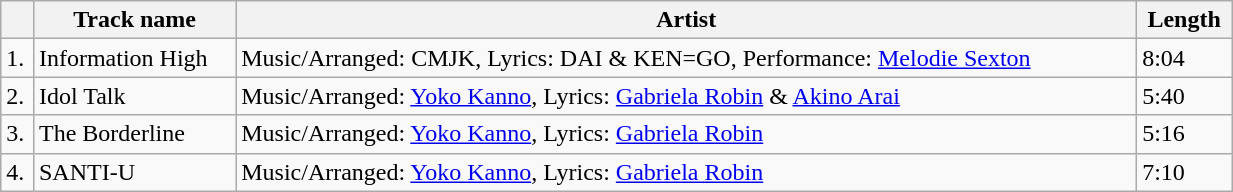<table class="wikitable" style="width:65%;">
<tr>
<th></th>
<th>Track name</th>
<th>Artist</th>
<th>Length</th>
</tr>
<tr>
<td>1.</td>
<td>Information High</td>
<td>Music/Arranged: CMJK, Lyrics: DAI & KEN=GO, Performance: <a href='#'>Melodie Sexton</a></td>
<td>8:04</td>
</tr>
<tr>
<td>2.</td>
<td>Idol Talk</td>
<td>Music/Arranged: <a href='#'>Yoko Kanno</a>, Lyrics: <a href='#'>Gabriela Robin</a> & <a href='#'>Akino Arai</a></td>
<td>5:40</td>
</tr>
<tr>
<td>3.</td>
<td>The Borderline</td>
<td>Music/Arranged: <a href='#'>Yoko Kanno</a>, Lyrics: <a href='#'>Gabriela Robin</a></td>
<td>5:16</td>
</tr>
<tr>
<td>4.</td>
<td>SANTI-U</td>
<td>Music/Arranged: <a href='#'>Yoko Kanno</a>, Lyrics: <a href='#'>Gabriela Robin</a></td>
<td>7:10</td>
</tr>
</table>
